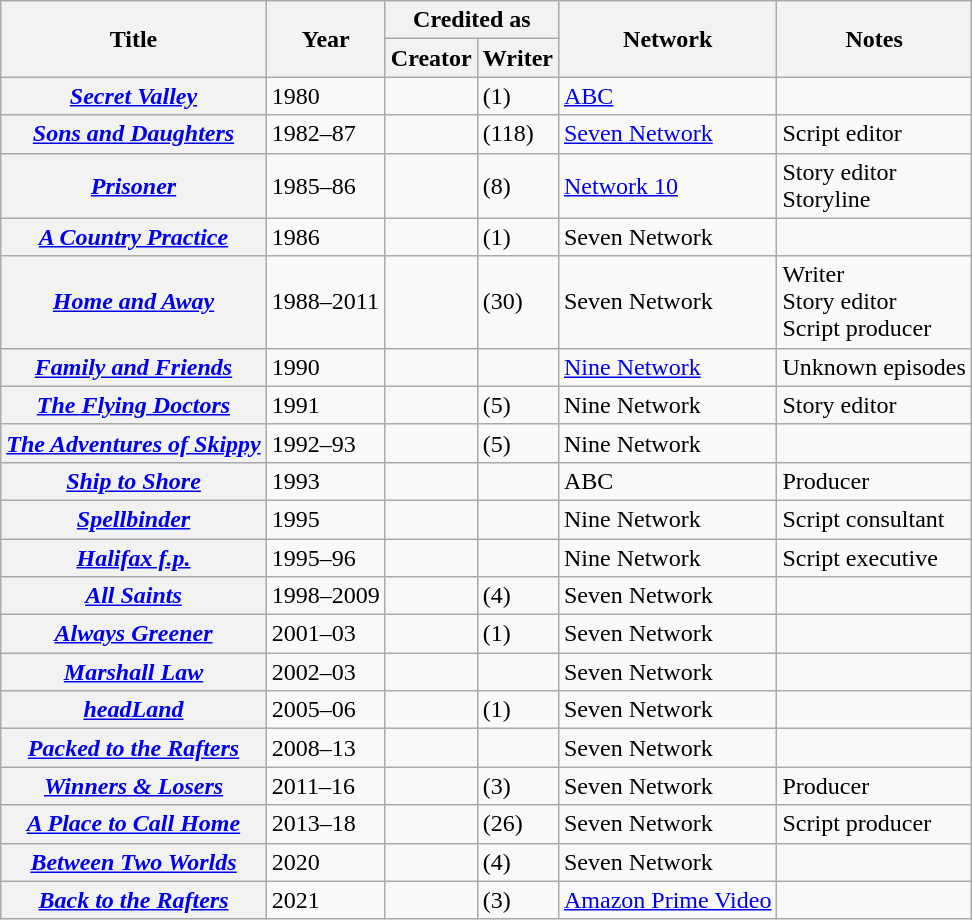<table class="wikitable plainrowheaders sortable">
<tr>
<th rowspan="2" scope="col">Title</th>
<th rowspan="2" scope="col">Year</th>
<th colspan="2" scope="col">Credited as</th>
<th rowspan="2" scope="col">Network</th>
<th rowspan="2" scope="col" class="unsortable">Notes</th>
</tr>
<tr>
<th>Creator</th>
<th>Writer</th>
</tr>
<tr>
<th scope=row><em><a href='#'>Secret Valley</a></em></th>
<td>1980</td>
<td></td>
<td> (1)</td>
<td><a href='#'>ABC</a></td>
<td></td>
</tr>
<tr>
<th scope=row><em><a href='#'>Sons and Daughters</a></em></th>
<td>1982–87</td>
<td></td>
<td> (118)</td>
<td><a href='#'>Seven Network</a></td>
<td>Script editor </td>
</tr>
<tr>
<th scope=row><em><a href='#'>Prisoner</a></em></th>
<td>1985–86</td>
<td></td>
<td> (8)</td>
<td><a href='#'>Network 10</a></td>
<td>Story editor <br>Storyline </td>
</tr>
<tr>
<th scope=row><em><a href='#'>A Country Practice</a></em></th>
<td>1986</td>
<td></td>
<td> (1)</td>
<td>Seven Network</td>
<td></td>
</tr>
<tr>
<th scope=row><em><a href='#'>Home and Away</a></em></th>
<td>1988–2011</td>
<td></td>
<td> (30)</td>
<td>Seven Network</td>
<td>Writer <br>Story editor <br>Script producer </td>
</tr>
<tr>
<th scope=row><em><a href='#'>Family and Friends</a></em></th>
<td>1990</td>
<td></td>
<td></td>
<td><a href='#'>Nine Network</a></td>
<td>Unknown episodes</td>
</tr>
<tr>
<th scope=row><em><a href='#'>The Flying Doctors</a></em></th>
<td>1991</td>
<td></td>
<td> (5)</td>
<td>Nine Network</td>
<td>Story editor </td>
</tr>
<tr>
<th scope=row><em><a href='#'>The Adventures of Skippy</a></em></th>
<td>1992–93</td>
<td></td>
<td> (5)</td>
<td>Nine Network</td>
<td></td>
</tr>
<tr>
<th scope=row><em><a href='#'>Ship to Shore</a></em></th>
<td>1993</td>
<td></td>
<td></td>
<td>ABC</td>
<td>Producer </td>
</tr>
<tr>
<th scope=row><em><a href='#'>Spellbinder</a></em></th>
<td>1995</td>
<td></td>
<td></td>
<td>Nine Network</td>
<td>Script consultant</td>
</tr>
<tr>
<th scope=row><em><a href='#'>Halifax f.p.</a></em></th>
<td>1995–96</td>
<td></td>
<td></td>
<td>Nine Network</td>
<td>Script executive </td>
</tr>
<tr>
<th scope=row><em><a href='#'>All Saints</a></em></th>
<td>1998–2009</td>
<td></td>
<td> (4)</td>
<td>Seven Network</td>
<td></td>
</tr>
<tr>
<th scope=row><em><a href='#'>Always Greener</a></em></th>
<td>2001–03</td>
<td></td>
<td> (1)</td>
<td>Seven Network</td>
<td></td>
</tr>
<tr>
<th scope=row><em><a href='#'>Marshall Law</a></em></th>
<td>2002–03</td>
<td></td>
<td></td>
<td>Seven Network</td>
<td></td>
</tr>
<tr>
<th scope=row><em><a href='#'>headLand</a></em></th>
<td>2005–06</td>
<td></td>
<td> (1)</td>
<td>Seven Network</td>
<td></td>
</tr>
<tr>
<th scope=row><em><a href='#'>Packed to the Rafters</a></em></th>
<td>2008–13</td>
<td></td>
<td></td>
<td>Seven Network</td>
<td></td>
</tr>
<tr>
<th scope=row><em><a href='#'>Winners & Losers</a></em></th>
<td>2011–16</td>
<td></td>
<td> (3)</td>
<td>Seven Network</td>
<td>Producer </td>
</tr>
<tr>
<th scope=row><em><a href='#'>A Place to Call Home</a></em></th>
<td>2013–18</td>
<td></td>
<td> (26)</td>
<td>Seven Network</td>
<td>Script producer </td>
</tr>
<tr>
<th scope=row><em><a href='#'>Between Two Worlds</a></em></th>
<td>2020</td>
<td></td>
<td> (4)</td>
<td>Seven Network</td>
<td></td>
</tr>
<tr>
<th scope=row><em><a href='#'>Back to the Rafters</a></em></th>
<td>2021</td>
<td></td>
<td> (3)</td>
<td><a href='#'>Amazon Prime Video</a></td>
<td></td>
</tr>
</table>
